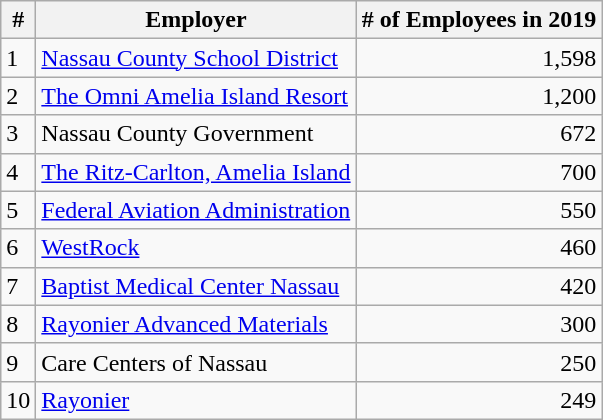<table class="wikitable">
<tr>
<th>#</th>
<th>Employer</th>
<th># of Employees in 2019</th>
</tr>
<tr>
<td>1</td>
<td><a href='#'>Nassau County School District</a></td>
<td style="text-align: right;">1,598</td>
</tr>
<tr>
<td>2</td>
<td><a href='#'>The Omni Amelia Island Resort</a></td>
<td style="text-align: right;">1,200</td>
</tr>
<tr>
<td>3</td>
<td>Nassau County Government</td>
<td style="text-align: right;">672</td>
</tr>
<tr>
<td>4</td>
<td><a href='#'>The Ritz-Carlton, Amelia Island</a></td>
<td style="text-align: right;">700</td>
</tr>
<tr>
<td>5</td>
<td><a href='#'>Federal Aviation Administration</a></td>
<td style="text-align: right;">550</td>
</tr>
<tr>
<td>6</td>
<td><a href='#'>WestRock</a></td>
<td style="text-align: right;">460</td>
</tr>
<tr>
<td>7</td>
<td><a href='#'>Baptist Medical Center Nassau</a></td>
<td style="text-align: right;">420</td>
</tr>
<tr>
<td>8</td>
<td><a href='#'>Rayonier Advanced Materials</a></td>
<td style="text-align: right;">300</td>
</tr>
<tr>
<td>9</td>
<td>Care Centers of Nassau</td>
<td style="text-align: right;">250</td>
</tr>
<tr>
<td>10</td>
<td><a href='#'>Rayonier</a></td>
<td style="text-align: right;">249</td>
</tr>
</table>
